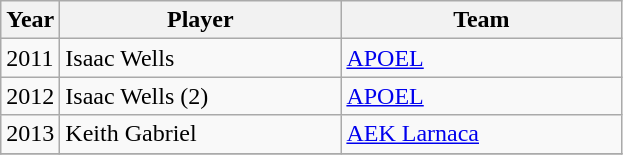<table class="wikitable">
<tr>
<th>Year</th>
<th width=180>Player</th>
<th width=180>Team</th>
</tr>
<tr>
<td>2011</td>
<td> Isaac Wells</td>
<td><a href='#'>APOEL</a></td>
</tr>
<tr>
<td>2012</td>
<td> Isaac Wells (2)</td>
<td><a href='#'>APOEL</a></td>
</tr>
<tr>
<td>2013</td>
<td> Keith Gabriel</td>
<td><a href='#'>AEK Larnaca</a></td>
</tr>
<tr>
</tr>
</table>
